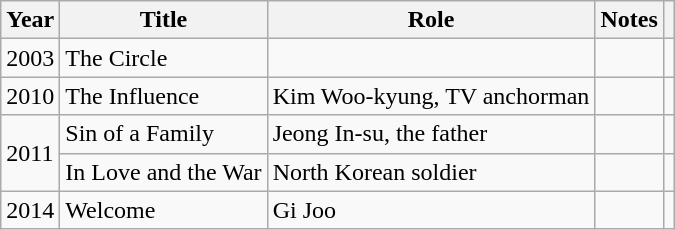<table class="wikitable sortable">
<tr>
<th>Year</th>
<th>Title</th>
<th>Role</th>
<th>Notes</th>
<th scope="col" class="unsortable"></th>
</tr>
<tr>
<td>2003</td>
<td>The Circle</td>
<td></td>
<td></td>
<td></td>
</tr>
<tr>
<td>2010</td>
<td>The Influence</td>
<td>Kim Woo-kyung, TV anchorman</td>
<td></td>
<td></td>
</tr>
<tr>
<td rowspan=2>2011</td>
<td>Sin of a Family</td>
<td>Jeong In-su, the father</td>
<td></td>
<td></td>
</tr>
<tr>
<td>In Love and the War</td>
<td>North Korean soldier</td>
<td></td>
<td></td>
</tr>
<tr>
<td>2014</td>
<td>Welcome</td>
<td>Gi Joo</td>
<td></td>
<td></td>
</tr>
</table>
